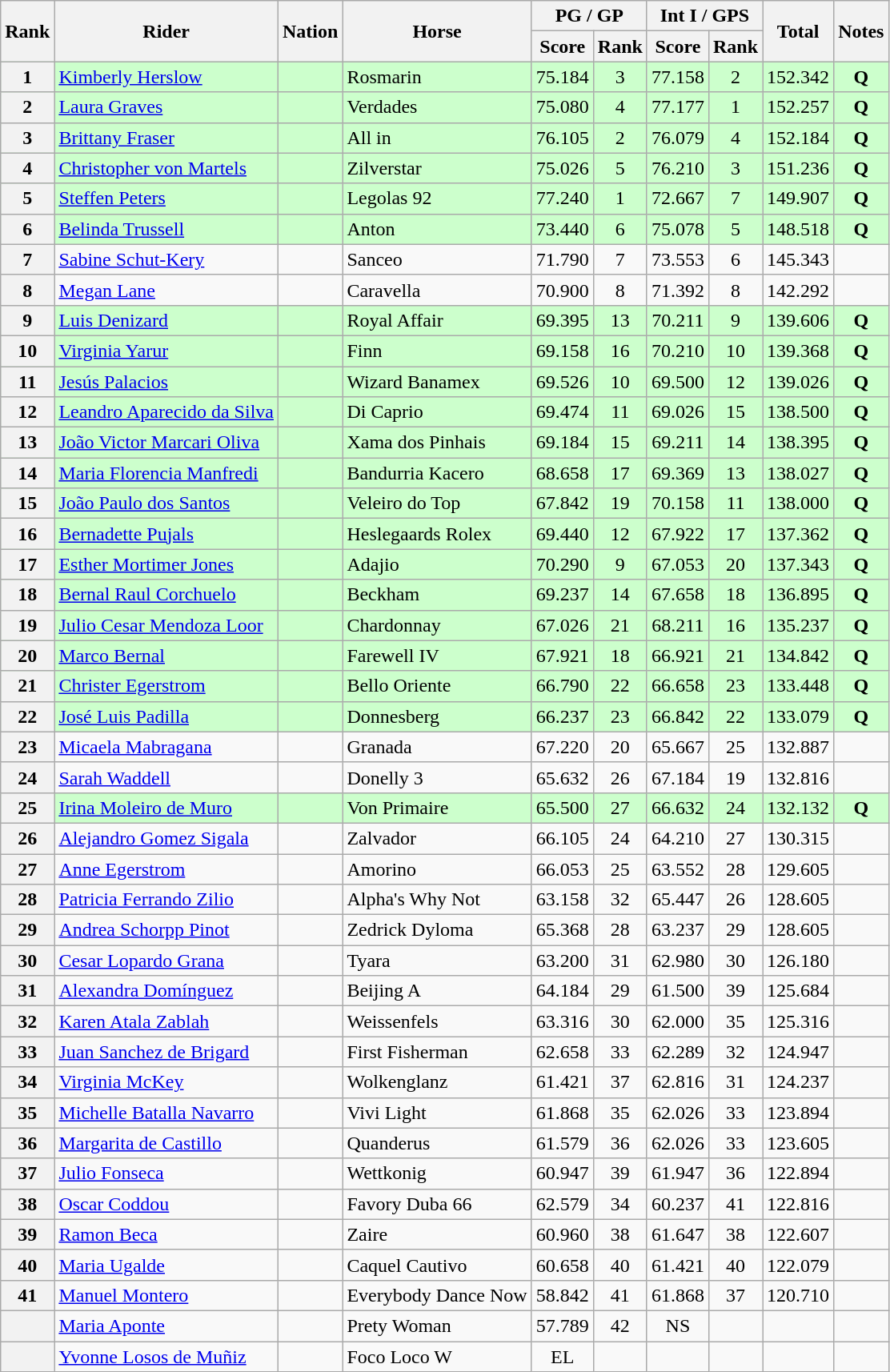<table class="wikitable sortable" style="text-align:center">
<tr>
<th rowspan="2">Rank</th>
<th rowspan="2">Rider</th>
<th rowspan="2">Nation</th>
<th rowspan="2">Horse</th>
<th colspan="2">PG / GP</th>
<th colspan="2">Int I / GPS</th>
<th rowspan="2">Total</th>
<th rowspan="2">Notes</th>
</tr>
<tr>
<th>Score</th>
<th>Rank</th>
<th>Score</th>
<th>Rank</th>
</tr>
<tr bgcolor=ccffcc>
<th>1</th>
<td align=left><a href='#'>Kimberly Herslow</a></td>
<td align=left></td>
<td align=left>Rosmarin</td>
<td>75.184</td>
<td>3</td>
<td>77.158</td>
<td>2</td>
<td>152.342</td>
<td><strong>Q</strong></td>
</tr>
<tr bgcolor=ccffcc>
<th>2</th>
<td align=left><a href='#'>Laura Graves</a></td>
<td align=left></td>
<td align=left>Verdades</td>
<td>75.080</td>
<td>4</td>
<td>77.177</td>
<td>1</td>
<td>152.257</td>
<td><strong>Q</strong></td>
</tr>
<tr bgcolor=ccffcc>
<th>3</th>
<td align=left><a href='#'>Brittany Fraser</a></td>
<td align=left></td>
<td align=left>All in</td>
<td>76.105</td>
<td>2</td>
<td>76.079</td>
<td>4</td>
<td>152.184</td>
<td><strong>Q</strong></td>
</tr>
<tr bgcolor=ccffcc>
<th>4</th>
<td align=left><a href='#'>Christopher von Martels</a></td>
<td align=left></td>
<td align=left>Zilverstar</td>
<td>75.026</td>
<td>5</td>
<td>76.210</td>
<td>3</td>
<td>151.236</td>
<td><strong>Q</strong></td>
</tr>
<tr bgcolor=ccffcc>
<th>5</th>
<td align=left><a href='#'>Steffen Peters</a></td>
<td align=left></td>
<td align=left>Legolas 92</td>
<td>77.240</td>
<td>1</td>
<td>72.667</td>
<td>7</td>
<td>149.907</td>
<td><strong>Q</strong></td>
</tr>
<tr bgcolor=ccffcc>
<th>6</th>
<td align=left><a href='#'>Belinda Trussell</a></td>
<td align=left></td>
<td align=left>Anton</td>
<td>73.440</td>
<td>6</td>
<td>75.078</td>
<td>5</td>
<td>148.518</td>
<td><strong>Q</strong></td>
</tr>
<tr>
<th>7</th>
<td align=left><a href='#'>Sabine Schut-Kery</a></td>
<td align=left></td>
<td align=left>Sanceo</td>
<td>71.790</td>
<td>7</td>
<td>73.553</td>
<td>6</td>
<td>145.343</td>
<td></td>
</tr>
<tr>
<th>8</th>
<td align=left><a href='#'>Megan Lane</a></td>
<td align=left></td>
<td align=left>Caravella</td>
<td>70.900</td>
<td>8</td>
<td>71.392</td>
<td>8</td>
<td>142.292</td>
<td></td>
</tr>
<tr bgcolor=ccffcc>
<th>9</th>
<td align=left><a href='#'>Luis Denizard</a></td>
<td align=left></td>
<td align=left>Royal Affair</td>
<td>69.395</td>
<td>13</td>
<td>70.211</td>
<td>9</td>
<td>139.606</td>
<td><strong>Q</strong></td>
</tr>
<tr bgcolor=ccffcc>
<th>10</th>
<td align=left><a href='#'>Virginia Yarur</a></td>
<td align=left></td>
<td align=left>Finn</td>
<td>69.158</td>
<td>16</td>
<td>70.210</td>
<td>10</td>
<td>139.368</td>
<td><strong>Q</strong></td>
</tr>
<tr bgcolor=ccffcc>
<th>11</th>
<td align=left><a href='#'>Jesús Palacios</a></td>
<td align=left></td>
<td align=left>Wizard Banamex</td>
<td>69.526</td>
<td>10</td>
<td>69.500</td>
<td>12</td>
<td>139.026</td>
<td><strong>Q</strong></td>
</tr>
<tr bgcolor=ccffcc>
<th>12</th>
<td align=left><a href='#'>Leandro Aparecido da Silva</a></td>
<td align=left></td>
<td align=left>Di Caprio</td>
<td>69.474</td>
<td>11</td>
<td>69.026</td>
<td>15</td>
<td>138.500</td>
<td><strong>Q</strong></td>
</tr>
<tr bgcolor=ccffcc>
<th>13</th>
<td align=left><a href='#'>João Victor Marcari Oliva</a></td>
<td align=left></td>
<td align=left>Xama dos Pinhais</td>
<td>69.184</td>
<td>15</td>
<td>69.211</td>
<td>14</td>
<td>138.395</td>
<td><strong>Q</strong></td>
</tr>
<tr bgcolor=ccffcc>
<th>14</th>
<td align=left><a href='#'>Maria Florencia Manfredi</a></td>
<td align=left></td>
<td align=left>Bandurria Kacero</td>
<td>68.658</td>
<td>17</td>
<td>69.369</td>
<td>13</td>
<td>138.027</td>
<td><strong>Q</strong></td>
</tr>
<tr bgcolor=ccffcc>
<th>15</th>
<td align=left><a href='#'>João Paulo dos Santos</a></td>
<td align=left></td>
<td align=left>Veleiro do Top</td>
<td>67.842</td>
<td>19</td>
<td>70.158</td>
<td>11</td>
<td>138.000</td>
<td><strong>Q</strong></td>
</tr>
<tr bgcolor=ccffcc>
<th>16</th>
<td align=left><a href='#'>Bernadette Pujals</a></td>
<td align=left></td>
<td align=left>Heslegaards Rolex</td>
<td>69.440</td>
<td>12</td>
<td>67.922</td>
<td>17</td>
<td>137.362</td>
<td><strong>Q</strong></td>
</tr>
<tr bgcolor=ccffcc>
<th>17</th>
<td align=left><a href='#'>Esther Mortimer Jones</a></td>
<td align=left></td>
<td align=left>Adajio</td>
<td>70.290</td>
<td>9</td>
<td>67.053</td>
<td>20</td>
<td>137.343</td>
<td><strong>Q</strong></td>
</tr>
<tr bgcolor=ccffcc>
<th>18</th>
<td align=left><a href='#'>Bernal Raul Corchuelo</a></td>
<td align=left></td>
<td align=left>Beckham</td>
<td>69.237</td>
<td>14</td>
<td>67.658</td>
<td>18</td>
<td>136.895</td>
<td><strong>Q</strong></td>
</tr>
<tr bgcolor=ccffcc>
<th>19</th>
<td align=left><a href='#'>Julio Cesar Mendoza Loor</a></td>
<td align=left></td>
<td align=left>Chardonnay</td>
<td>67.026</td>
<td>21</td>
<td>68.211</td>
<td>16</td>
<td>135.237</td>
<td><strong>Q</strong></td>
</tr>
<tr bgcolor=ccffcc>
<th>20</th>
<td align=left><a href='#'>Marco Bernal</a></td>
<td align=left></td>
<td align=left>Farewell IV</td>
<td>67.921</td>
<td>18</td>
<td>66.921</td>
<td>21</td>
<td>134.842</td>
<td><strong>Q</strong></td>
</tr>
<tr bgcolor=ccffcc>
<th>21</th>
<td align=left><a href='#'>Christer Egerstrom</a></td>
<td align=left></td>
<td align=left>Bello Oriente</td>
<td>66.790</td>
<td>22</td>
<td>66.658</td>
<td>23</td>
<td>133.448</td>
<td><strong>Q</strong></td>
</tr>
<tr bgcolor=ccffcc>
<th>22</th>
<td align=left><a href='#'>José Luis Padilla</a></td>
<td align=left></td>
<td align=left>Donnesberg</td>
<td>66.237</td>
<td>23</td>
<td>66.842</td>
<td>22</td>
<td>133.079</td>
<td><strong>Q</strong></td>
</tr>
<tr>
<th>23</th>
<td align=left><a href='#'>Micaela Mabragana</a></td>
<td align=left></td>
<td align=left>Granada</td>
<td>67.220</td>
<td>20</td>
<td>65.667</td>
<td>25</td>
<td>132.887</td>
<td></td>
</tr>
<tr>
<th>24</th>
<td align=left><a href='#'>Sarah Waddell</a></td>
<td align=left></td>
<td align=left>Donelly 3</td>
<td>65.632</td>
<td>26</td>
<td>67.184</td>
<td>19</td>
<td>132.816</td>
<td></td>
</tr>
<tr bgcolor=ccffcc>
<th>25</th>
<td align=left><a href='#'>Irina Moleiro de Muro</a></td>
<td align=left></td>
<td align=left>Von Primaire</td>
<td>65.500</td>
<td>27</td>
<td>66.632</td>
<td>24</td>
<td>132.132</td>
<td><strong>Q</strong></td>
</tr>
<tr>
<th>26</th>
<td align=left><a href='#'>Alejandro Gomez Sigala</a></td>
<td align=left></td>
<td align=left>Zalvador</td>
<td>66.105</td>
<td>24</td>
<td>64.210</td>
<td>27</td>
<td>130.315</td>
<td></td>
</tr>
<tr>
<th>27</th>
<td align=left><a href='#'>Anne Egerstrom</a></td>
<td align=left></td>
<td align=left>Amorino</td>
<td>66.053</td>
<td>25</td>
<td>63.552</td>
<td>28</td>
<td>129.605</td>
<td></td>
</tr>
<tr>
<th>28</th>
<td align=left><a href='#'>Patricia Ferrando Zilio</a></td>
<td align=left></td>
<td align=left>Alpha's Why Not</td>
<td>63.158</td>
<td>32</td>
<td>65.447</td>
<td>26</td>
<td>128.605</td>
</tr>
<tr>
<th>29</th>
<td align=left><a href='#'>Andrea Schorpp Pinot</a></td>
<td align=left></td>
<td align=left>Zedrick Dyloma</td>
<td>65.368</td>
<td>28</td>
<td>63.237</td>
<td>29</td>
<td>128.605</td>
<td></td>
</tr>
<tr>
<th>30</th>
<td align=left><a href='#'>Cesar Lopardo Grana</a></td>
<td align=left></td>
<td align=left>Tyara</td>
<td>63.200</td>
<td>31</td>
<td>62.980</td>
<td>30</td>
<td>126.180</td>
<td></td>
</tr>
<tr>
<th>31</th>
<td align=left><a href='#'>Alexandra Domínguez</a></td>
<td align=left></td>
<td align=left>Beijing A</td>
<td>64.184</td>
<td>29</td>
<td>61.500</td>
<td>39</td>
<td>125.684</td>
<td></td>
</tr>
<tr>
<th>32</th>
<td align=left><a href='#'>Karen Atala Zablah</a></td>
<td align=left></td>
<td align=left>Weissenfels</td>
<td>63.316</td>
<td>30</td>
<td>62.000</td>
<td>35</td>
<td>125.316</td>
<td></td>
</tr>
<tr>
<th>33</th>
<td align=left><a href='#'>Juan Sanchez de Brigard</a></td>
<td align=left></td>
<td align=left>First Fisherman</td>
<td>62.658</td>
<td>33</td>
<td>62.289</td>
<td>32</td>
<td>124.947</td>
<td></td>
</tr>
<tr>
<th>34</th>
<td align=left><a href='#'>Virginia McKey</a></td>
<td align=left></td>
<td align=left>Wolkenglanz</td>
<td>61.421</td>
<td>37</td>
<td>62.816</td>
<td>31</td>
<td>124.237</td>
<td></td>
</tr>
<tr>
<th>35</th>
<td align=left><a href='#'>Michelle Batalla Navarro</a></td>
<td align=left></td>
<td align=left>Vivi Light</td>
<td>61.868</td>
<td>35</td>
<td>62.026</td>
<td>33</td>
<td>123.894</td>
<td></td>
</tr>
<tr>
<th>36</th>
<td align=left><a href='#'>Margarita de Castillo</a></td>
<td align=left></td>
<td align=left>Quanderus</td>
<td>61.579</td>
<td>36</td>
<td>62.026</td>
<td>33</td>
<td>123.605</td>
<td></td>
</tr>
<tr>
<th>37</th>
<td align=left><a href='#'>Julio Fonseca</a></td>
<td align=left></td>
<td align=left>Wettkonig</td>
<td>60.947</td>
<td>39</td>
<td>61.947</td>
<td>36</td>
<td>122.894</td>
<td></td>
</tr>
<tr>
<th>38</th>
<td align=left><a href='#'>Oscar Coddou</a></td>
<td align=left></td>
<td align=left>Favory Duba 66</td>
<td>62.579</td>
<td>34</td>
<td>60.237</td>
<td>41</td>
<td>122.816</td>
<td></td>
</tr>
<tr>
<th>39</th>
<td align=left><a href='#'>Ramon Beca</a></td>
<td align=left></td>
<td align=left>Zaire</td>
<td>60.960</td>
<td>38</td>
<td>61.647</td>
<td>38</td>
<td>122.607</td>
<td></td>
</tr>
<tr>
<th>40</th>
<td align=left><a href='#'>Maria Ugalde</a></td>
<td align=left></td>
<td align=left>Caquel Cautivo</td>
<td>60.658</td>
<td>40</td>
<td>61.421</td>
<td>40</td>
<td>122.079</td>
<td></td>
</tr>
<tr>
<th>41</th>
<td align=left><a href='#'>Manuel Montero</a></td>
<td align=left></td>
<td align=left>Everybody Dance Now</td>
<td>58.842</td>
<td>41</td>
<td>61.868</td>
<td>37</td>
<td>120.710</td>
<td></td>
</tr>
<tr>
<th></th>
<td align=left><a href='#'>Maria Aponte</a></td>
<td align=left></td>
<td align=left>Prety Woman</td>
<td>57.789</td>
<td>42</td>
<td>NS</td>
<td></td>
<td></td>
<td></td>
</tr>
<tr>
<th></th>
<td align=left><a href='#'>Yvonne Losos de Muñiz</a></td>
<td align=left></td>
<td align=left>Foco Loco W</td>
<td>EL</td>
<td></td>
<td></td>
<td></td>
<td></td>
<td></td>
</tr>
</table>
